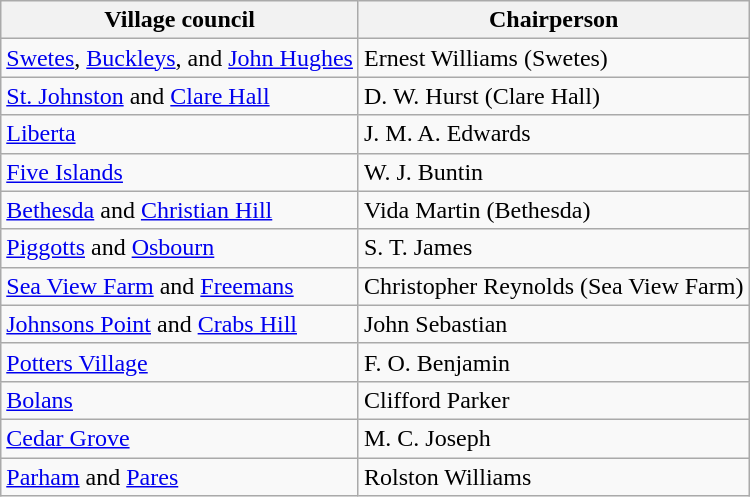<table class="wikitable">
<tr>
<th>Village council</th>
<th>Chairperson</th>
</tr>
<tr>
<td><a href='#'>Swetes</a>, <a href='#'>Buckleys</a>, and <a href='#'>John Hughes</a></td>
<td>Ernest Williams (Swetes)</td>
</tr>
<tr>
<td><a href='#'>St. Johnston</a> and <a href='#'>Clare Hall</a></td>
<td>D. W. Hurst (Clare Hall)</td>
</tr>
<tr>
<td><a href='#'>Liberta</a></td>
<td>J. M. A. Edwards</td>
</tr>
<tr>
<td><a href='#'>Five Islands</a></td>
<td>W. J. Buntin</td>
</tr>
<tr>
<td><a href='#'>Bethesda</a> and <a href='#'>Christian Hill</a></td>
<td>Vida Martin (Bethesda)</td>
</tr>
<tr>
<td><a href='#'>Piggotts</a> and <a href='#'>Osbourn</a></td>
<td>S. T. James</td>
</tr>
<tr>
<td><a href='#'>Sea View Farm</a> and <a href='#'>Freemans</a></td>
<td>Christopher Reynolds (Sea View Farm)</td>
</tr>
<tr>
<td><a href='#'>Johnsons Point</a> and <a href='#'>Crabs Hill</a></td>
<td>John Sebastian</td>
</tr>
<tr>
<td><a href='#'>Potters Village</a></td>
<td>F. O. Benjamin</td>
</tr>
<tr>
<td><a href='#'>Bolans</a></td>
<td>Clifford Parker</td>
</tr>
<tr>
<td><a href='#'>Cedar Grove</a></td>
<td>M. C. Joseph</td>
</tr>
<tr>
<td><a href='#'>Parham</a> and <a href='#'>Pares</a></td>
<td>Rolston Williams</td>
</tr>
</table>
